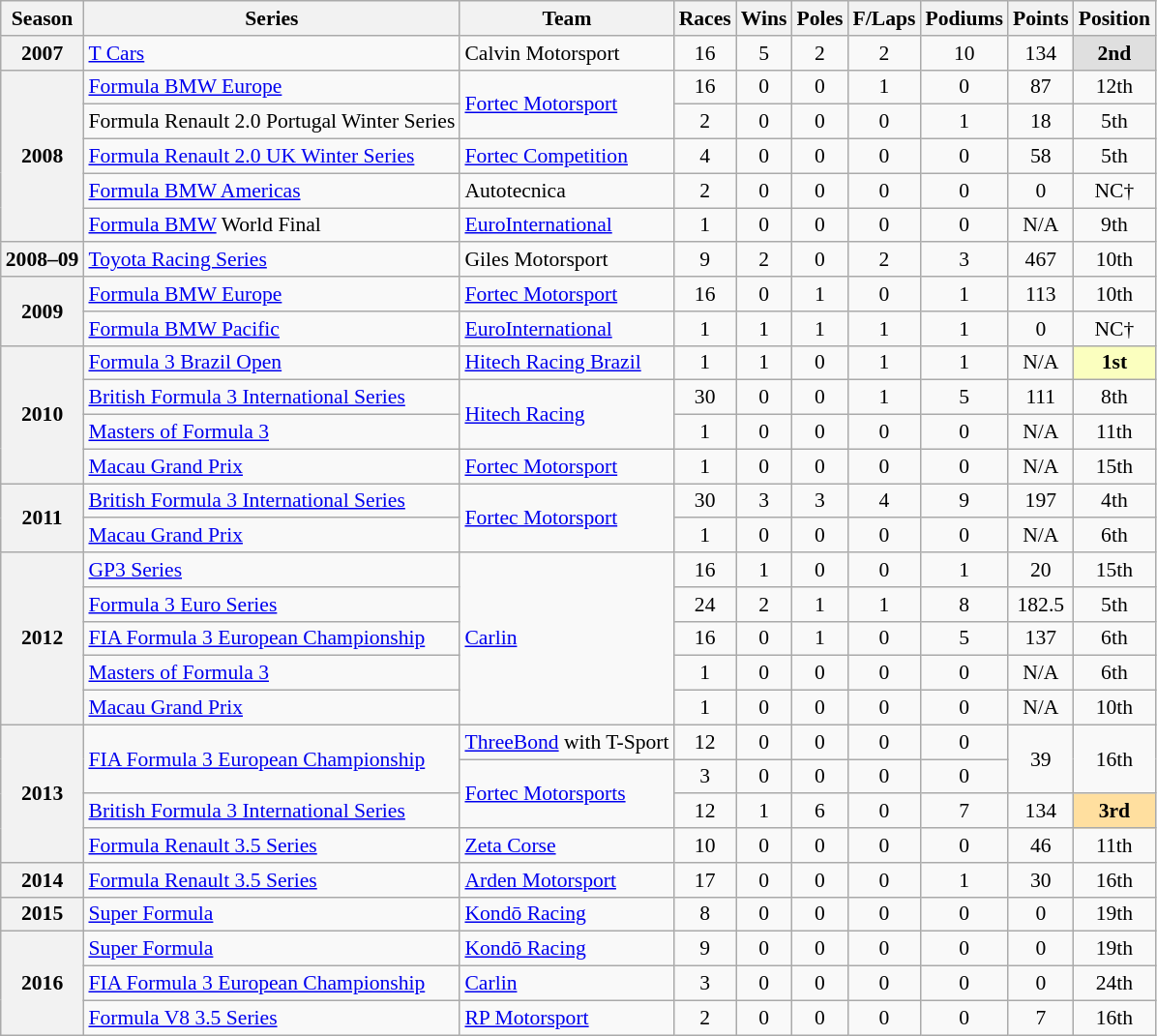<table class="wikitable" style="font-size: 90%; text-align:center">
<tr>
<th>Season</th>
<th>Series</th>
<th>Team</th>
<th>Races</th>
<th>Wins</th>
<th>Poles</th>
<th>F/Laps</th>
<th>Podiums</th>
<th>Points</th>
<th>Position</th>
</tr>
<tr>
<th>2007</th>
<td align=left><a href='#'>T Cars</a></td>
<td align=left>Calvin Motorsport</td>
<td>16</td>
<td>5</td>
<td>2</td>
<td>2</td>
<td>10</td>
<td>134</td>
<td style="background:#DFDFDF;"><strong>2nd</strong></td>
</tr>
<tr>
<th rowspan=5>2008</th>
<td align=left><a href='#'>Formula BMW Europe</a></td>
<td rowspan=2 align=left><a href='#'>Fortec Motorsport</a></td>
<td>16</td>
<td>0</td>
<td>0</td>
<td>1</td>
<td>0</td>
<td>87</td>
<td>12th</td>
</tr>
<tr>
<td align=left>Formula Renault 2.0 Portugal Winter Series</td>
<td>2</td>
<td>0</td>
<td>0</td>
<td>0</td>
<td>1</td>
<td>18</td>
<td>5th</td>
</tr>
<tr>
<td align=left><a href='#'>Formula Renault 2.0 UK Winter Series</a></td>
<td align=left><a href='#'>Fortec Competition</a></td>
<td>4</td>
<td>0</td>
<td>0</td>
<td>0</td>
<td>0</td>
<td>58</td>
<td>5th</td>
</tr>
<tr>
<td align=left><a href='#'>Formula BMW Americas</a></td>
<td align=left>Autotecnica</td>
<td>2</td>
<td>0</td>
<td>0</td>
<td>0</td>
<td>0</td>
<td>0</td>
<td>NC†</td>
</tr>
<tr>
<td align=left><a href='#'>Formula BMW</a> World Final</td>
<td align=left><a href='#'>EuroInternational</a></td>
<td>1</td>
<td>0</td>
<td>0</td>
<td>0</td>
<td>0</td>
<td>N/A</td>
<td>9th</td>
</tr>
<tr>
<th>2008–09</th>
<td align=left><a href='#'>Toyota Racing Series</a></td>
<td align=left>Giles Motorsport</td>
<td>9</td>
<td>2</td>
<td>0</td>
<td>2</td>
<td>3</td>
<td>467</td>
<td>10th</td>
</tr>
<tr>
<th rowspan=2>2009</th>
<td align=left><a href='#'>Formula BMW Europe</a></td>
<td align=left><a href='#'>Fortec Motorsport</a></td>
<td>16</td>
<td>0</td>
<td>1</td>
<td>0</td>
<td>1</td>
<td>113</td>
<td>10th</td>
</tr>
<tr>
<td align=left><a href='#'>Formula BMW Pacific</a></td>
<td align=left><a href='#'>EuroInternational</a></td>
<td>1</td>
<td>1</td>
<td>1</td>
<td>1</td>
<td>1</td>
<td>0</td>
<td>NC†</td>
</tr>
<tr>
<th rowspan=4>2010</th>
<td align=left><a href='#'>Formula 3 Brazil Open</a></td>
<td align=left><a href='#'>Hitech Racing Brazil</a></td>
<td>1</td>
<td>1</td>
<td>0</td>
<td>1</td>
<td>1</td>
<td>N/A</td>
<td style="background:#FBFFBF;"><strong>1st</strong></td>
</tr>
<tr>
<td align=left><a href='#'>British Formula 3 International Series</a></td>
<td align=left rowspan=2><a href='#'>Hitech Racing</a></td>
<td>30</td>
<td>0</td>
<td>0</td>
<td>1</td>
<td>5</td>
<td>111</td>
<td>8th</td>
</tr>
<tr>
<td align=left><a href='#'>Masters of Formula 3</a></td>
<td>1</td>
<td>0</td>
<td>0</td>
<td>0</td>
<td>0</td>
<td>N/A</td>
<td>11th</td>
</tr>
<tr>
<td align=left><a href='#'>Macau Grand Prix</a></td>
<td align=left><a href='#'>Fortec Motorsport</a></td>
<td>1</td>
<td>0</td>
<td>0</td>
<td>0</td>
<td>0</td>
<td>N/A</td>
<td>15th</td>
</tr>
<tr>
<th rowspan=2>2011</th>
<td align=left><a href='#'>British Formula 3 International Series</a></td>
<td align=left rowspan=2><a href='#'>Fortec Motorsport</a></td>
<td>30</td>
<td>3</td>
<td>3</td>
<td>4</td>
<td>9</td>
<td>197</td>
<td>4th</td>
</tr>
<tr>
<td align=left><a href='#'>Macau Grand Prix</a></td>
<td>1</td>
<td>0</td>
<td>0</td>
<td>0</td>
<td>0</td>
<td>N/A</td>
<td>6th</td>
</tr>
<tr>
<th rowspan=5>2012</th>
<td align=left><a href='#'>GP3 Series</a></td>
<td align=left rowspan=5><a href='#'>Carlin</a></td>
<td>16</td>
<td>1</td>
<td>0</td>
<td>0</td>
<td>1</td>
<td>20</td>
<td>15th</td>
</tr>
<tr>
<td align=left><a href='#'>Formula 3 Euro Series</a></td>
<td>24</td>
<td>2</td>
<td>1</td>
<td>1</td>
<td>8</td>
<td>182.5</td>
<td>5th</td>
</tr>
<tr>
<td align=left><a href='#'>FIA Formula 3 European Championship</a></td>
<td>16</td>
<td>0</td>
<td>1</td>
<td>0</td>
<td>5</td>
<td>137</td>
<td>6th</td>
</tr>
<tr>
<td align=left><a href='#'>Masters of Formula 3</a></td>
<td>1</td>
<td>0</td>
<td>0</td>
<td>0</td>
<td>0</td>
<td>N/A</td>
<td>6th</td>
</tr>
<tr>
<td align=left><a href='#'>Macau Grand Prix</a></td>
<td>1</td>
<td>0</td>
<td>0</td>
<td>0</td>
<td>0</td>
<td>N/A</td>
<td>10th</td>
</tr>
<tr>
<th rowspan=4>2013</th>
<td align=left rowspan=2><a href='#'>FIA Formula 3 European Championship</a></td>
<td align=left><a href='#'>ThreeBond</a> with T-Sport</td>
<td>12</td>
<td>0</td>
<td>0</td>
<td>0</td>
<td>0</td>
<td rowspan=2>39</td>
<td rowspan=2>16th</td>
</tr>
<tr>
<td align=left rowspan=2><a href='#'>Fortec Motorsports</a></td>
<td>3</td>
<td>0</td>
<td>0</td>
<td>0</td>
<td>0</td>
</tr>
<tr>
<td align=left><a href='#'>British Formula 3 International Series</a></td>
<td>12</td>
<td>1</td>
<td>6</td>
<td>0</td>
<td>7</td>
<td>134</td>
<td style="background:#FFDF9F;"><strong>3rd</strong></td>
</tr>
<tr>
<td align=left><a href='#'>Formula Renault 3.5 Series</a></td>
<td align=left><a href='#'>Zeta Corse</a></td>
<td>10</td>
<td>0</td>
<td>0</td>
<td>0</td>
<td>0</td>
<td>46</td>
<td>11th</td>
</tr>
<tr>
<th>2014</th>
<td align=left><a href='#'>Formula Renault 3.5 Series</a></td>
<td align=left><a href='#'>Arden Motorsport</a></td>
<td>17</td>
<td>0</td>
<td>0</td>
<td>0</td>
<td>1</td>
<td>30</td>
<td>16th</td>
</tr>
<tr>
<th>2015</th>
<td align=left><a href='#'>Super Formula</a></td>
<td align=left><a href='#'>Kondō Racing</a></td>
<td>8</td>
<td>0</td>
<td>0</td>
<td>0</td>
<td>0</td>
<td>0</td>
<td>19th</td>
</tr>
<tr>
<th rowspan=3>2016</th>
<td align=left><a href='#'>Super Formula</a></td>
<td align=left><a href='#'>Kondō Racing</a></td>
<td>9</td>
<td>0</td>
<td>0</td>
<td>0</td>
<td>0</td>
<td>0</td>
<td>19th</td>
</tr>
<tr>
<td align=left><a href='#'>FIA Formula 3 European Championship</a></td>
<td align=left><a href='#'>Carlin</a></td>
<td>3</td>
<td>0</td>
<td>0</td>
<td>0</td>
<td>0</td>
<td>0</td>
<td>24th</td>
</tr>
<tr>
<td align=left><a href='#'>Formula V8 3.5 Series</a></td>
<td align=left><a href='#'>RP Motorsport</a></td>
<td>2</td>
<td>0</td>
<td>0</td>
<td>0</td>
<td>0</td>
<td>7</td>
<td>16th</td>
</tr>
</table>
